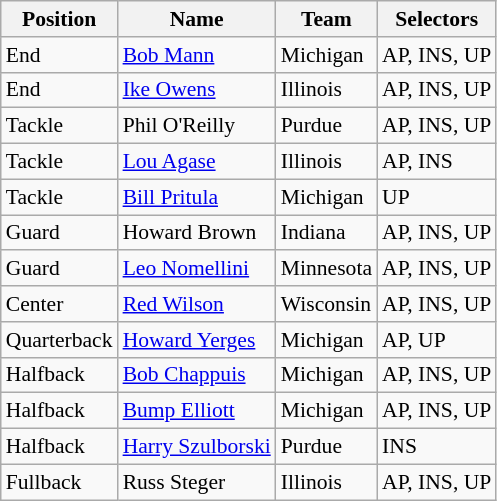<table class="wikitable" style="font-size: 90%">
<tr>
<th>Position</th>
<th>Name</th>
<th>Team</th>
<th>Selectors</th>
</tr>
<tr>
<td>End</td>
<td><a href='#'>Bob Mann</a></td>
<td>Michigan</td>
<td>AP, INS, UP</td>
</tr>
<tr>
<td>End</td>
<td><a href='#'>Ike Owens</a></td>
<td>Illinois</td>
<td>AP, INS, UP</td>
</tr>
<tr>
<td>Tackle</td>
<td>Phil O'Reilly</td>
<td>Purdue</td>
<td>AP, INS, UP</td>
</tr>
<tr>
<td>Tackle</td>
<td><a href='#'>Lou Agase</a></td>
<td>Illinois</td>
<td>AP, INS</td>
</tr>
<tr>
<td>Tackle</td>
<td><a href='#'>Bill Pritula</a></td>
<td>Michigan</td>
<td>UP</td>
</tr>
<tr>
<td>Guard</td>
<td>Howard Brown</td>
<td>Indiana</td>
<td>AP, INS, UP</td>
</tr>
<tr>
<td>Guard</td>
<td><a href='#'>Leo Nomellini</a></td>
<td>Minnesota</td>
<td>AP, INS, UP</td>
</tr>
<tr>
<td>Center</td>
<td><a href='#'>Red Wilson</a></td>
<td>Wisconsin</td>
<td>AP, INS, UP</td>
</tr>
<tr>
<td>Quarterback</td>
<td><a href='#'>Howard Yerges</a></td>
<td>Michigan</td>
<td>AP, UP</td>
</tr>
<tr>
<td>Halfback</td>
<td><a href='#'>Bob Chappuis</a></td>
<td>Michigan</td>
<td>AP, INS, UP</td>
</tr>
<tr>
<td>Halfback</td>
<td><a href='#'>Bump Elliott</a></td>
<td>Michigan</td>
<td>AP, INS, UP</td>
</tr>
<tr>
<td>Halfback</td>
<td><a href='#'>Harry Szulborski</a></td>
<td>Purdue</td>
<td>INS</td>
</tr>
<tr>
<td>Fullback</td>
<td>Russ Steger</td>
<td>Illinois</td>
<td>AP, INS, UP</td>
</tr>
</table>
